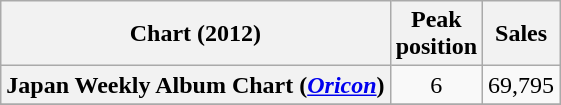<table class="wikitable plainrowheaders">
<tr>
<th>Chart (2012)</th>
<th>Peak<br>position</th>
<th>Sales</th>
</tr>
<tr>
<th scope="row">Japan Weekly Album Chart (<em><a href='#'>Oricon</a></em>)</th>
<td align="center">6</td>
<td align="center">69,795</td>
</tr>
<tr>
</tr>
</table>
